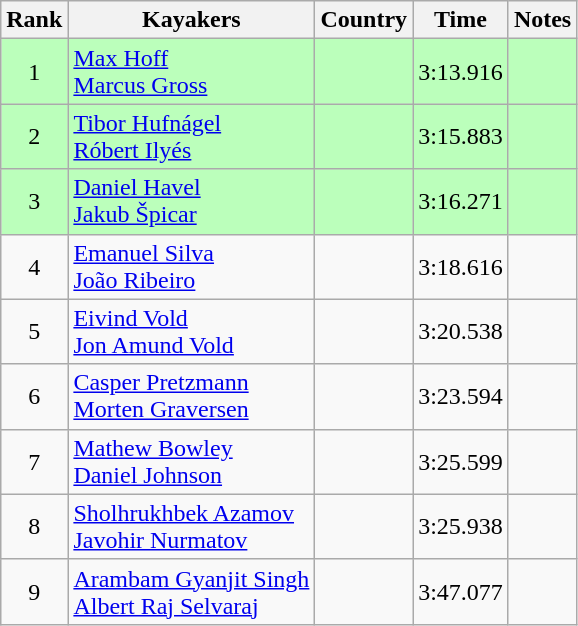<table class="wikitable" style="text-align:center">
<tr>
<th>Rank</th>
<th>Kayakers</th>
<th>Country</th>
<th>Time</th>
<th>Notes</th>
</tr>
<tr bgcolor=bbffbb>
<td>1</td>
<td align="left"><a href='#'>Max Hoff</a><br><a href='#'>Marcus Gross</a></td>
<td align="left"></td>
<td>3:13.916</td>
<td></td>
</tr>
<tr bgcolor=bbffbb>
<td>2</td>
<td align="left"><a href='#'>Tibor Hufnágel</a><br><a href='#'>Róbert Ilyés</a></td>
<td align="left"></td>
<td>3:15.883</td>
<td></td>
</tr>
<tr bgcolor=bbffbb>
<td>3</td>
<td align="left"><a href='#'>Daniel Havel</a><br><a href='#'>Jakub Špicar</a></td>
<td align="left"></td>
<td>3:16.271</td>
<td></td>
</tr>
<tr>
<td>4</td>
<td align="left"><a href='#'>Emanuel Silva</a><br><a href='#'>João Ribeiro</a></td>
<td align="left"></td>
<td>3:18.616</td>
<td></td>
</tr>
<tr>
<td>5</td>
<td align="left"><a href='#'>Eivind Vold</a><br><a href='#'>Jon Amund Vold</a></td>
<td align="left"></td>
<td>3:20.538</td>
<td></td>
</tr>
<tr>
<td>6</td>
<td align="left"><a href='#'>Casper Pretzmann</a><br><a href='#'>Morten Graversen</a></td>
<td align="left"></td>
<td>3:23.594</td>
<td></td>
</tr>
<tr>
<td>7</td>
<td align="left"><a href='#'>Mathew Bowley</a><br><a href='#'>Daniel Johnson</a></td>
<td align="left"></td>
<td>3:25.599</td>
<td></td>
</tr>
<tr>
<td>8</td>
<td align="left"><a href='#'>Sholhrukhbek Azamov</a><br><a href='#'>Javohir Nurmatov</a></td>
<td align="left"></td>
<td>3:25.938</td>
<td></td>
</tr>
<tr>
<td>9</td>
<td align="left"><a href='#'>Arambam Gyanjit Singh</a><br><a href='#'>Albert Raj Selvaraj</a></td>
<td align="left"></td>
<td>3:47.077</td>
<td></td>
</tr>
</table>
